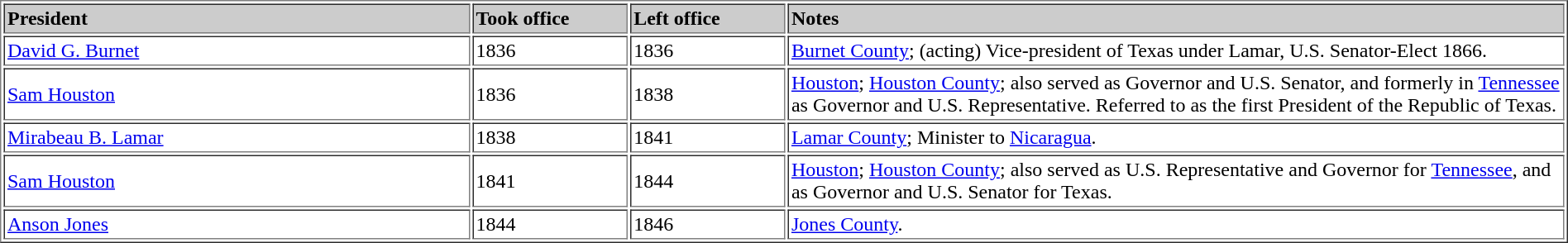<table border=1 cellpadding=2 cellspacing=2>
<tr>
<td bgcolor=#cccccc width=30%><strong>President</strong></td>
<td bgcolor=#cccccc width=10%><strong>Took office</strong></td>
<td bgcolor=#cccccc width=10%><strong>Left office</strong></td>
<td bgcolor=#cccccc width=50%><strong>Notes</strong></td>
</tr>
<tr>
<td><a href='#'>David G. Burnet</a></td>
<td>1836</td>
<td>1836</td>
<td><a href='#'>Burnet County</a>; (acting) Vice-president of Texas under Lamar, U.S. Senator-Elect 1866.</td>
</tr>
<tr>
<td><a href='#'>Sam Houston</a></td>
<td>1836</td>
<td>1838</td>
<td><a href='#'>Houston</a>; <a href='#'>Houston County</a>; also served as Governor and U.S. Senator, and formerly in <a href='#'>Tennessee</a> as Governor and U.S. Representative.  Referred to as the first President of the Republic of Texas.</td>
</tr>
<tr>
<td><a href='#'>Mirabeau B. Lamar</a></td>
<td>1838</td>
<td>1841</td>
<td><a href='#'>Lamar County</a>; Minister to <a href='#'>Nicaragua</a>.</td>
</tr>
<tr>
<td><a href='#'>Sam Houston</a></td>
<td>1841</td>
<td>1844</td>
<td><a href='#'>Houston</a>; <a href='#'>Houston County</a>; also served as U.S. Representative and Governor for <a href='#'>Tennessee</a>, and as Governor and U.S. Senator for Texas.</td>
</tr>
<tr>
<td><a href='#'>Anson Jones</a></td>
<td>1844</td>
<td>1846</td>
<td><a href='#'>Jones County</a>.</td>
</tr>
</table>
